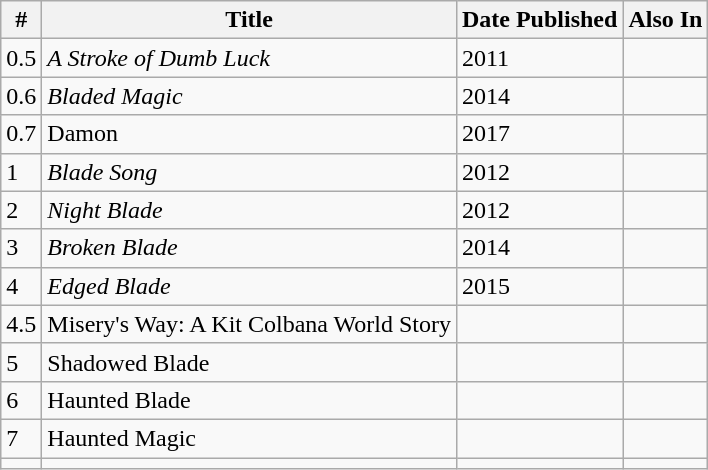<table class="wikitable">
<tr>
<th>#</th>
<th>Title</th>
<th>Date Published</th>
<th>Also In</th>
</tr>
<tr>
<td>0.5</td>
<td><em>A Stroke of Dumb Luck</em></td>
<td>2011</td>
<td></td>
</tr>
<tr>
<td>0.6</td>
<td><em>Bladed Magic</em></td>
<td>2014</td>
<td></td>
</tr>
<tr>
<td>0.7</td>
<td>Damon</td>
<td>2017</td>
<td></td>
</tr>
<tr>
<td>1</td>
<td><em>Blade Song</em></td>
<td>2012</td>
<td></td>
</tr>
<tr>
<td>2</td>
<td><em>Night Blade</em></td>
<td>2012</td>
<td></td>
</tr>
<tr>
<td>3</td>
<td><em>Broken Blade</em></td>
<td>2014</td>
<td></td>
</tr>
<tr>
<td>4</td>
<td><em>Edged Blade</em></td>
<td>2015</td>
<td></td>
</tr>
<tr>
<td>4.5</td>
<td>Misery's Way: A Kit Colbana World Story</td>
<td></td>
<td></td>
</tr>
<tr>
<td>5</td>
<td>Shadowed Blade</td>
<td></td>
<td></td>
</tr>
<tr>
<td>6</td>
<td>Haunted Blade</td>
<td></td>
<td></td>
</tr>
<tr>
<td>7</td>
<td>Haunted Magic</td>
<td></td>
<td></td>
</tr>
<tr>
<td></td>
<td></td>
<td></td>
<td></td>
</tr>
</table>
